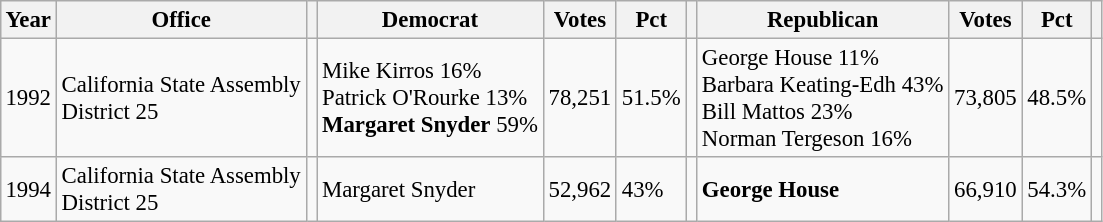<table class="wikitable" style="margin:0.5em ; font-size:95%">
<tr>
<th>Year</th>
<th>Office</th>
<th></th>
<th>Democrat</th>
<th>Votes</th>
<th>Pct</th>
<th></th>
<th>Republican</th>
<th>Votes</th>
<th>Pct</th>
<th></th>
</tr>
<tr>
<td>1992</td>
<td>California State Assembly<br> District 25</td>
<td></td>
<td>Mike Kirros 16% <br>Patrick O'Rourke 13% <br><strong>Margaret Snyder</strong> 59%</td>
<td>78,251</td>
<td>51.5%</td>
<td></td>
<td>George House 11% <br>Barbara Keating-Edh 43% <br>Bill Mattos 23% <br>Norman Tergeson 16%</td>
<td>73,805</td>
<td>48.5%</td>
<td></td>
</tr>
<tr>
<td>1994</td>
<td>California State Assembly<br> District 25</td>
<td></td>
<td>Margaret Snyder</td>
<td>52,962</td>
<td>43%</td>
<td></td>
<td><strong>George House</strong></td>
<td>66,910</td>
<td>54.3%</td>
<td></td>
</tr>
</table>
